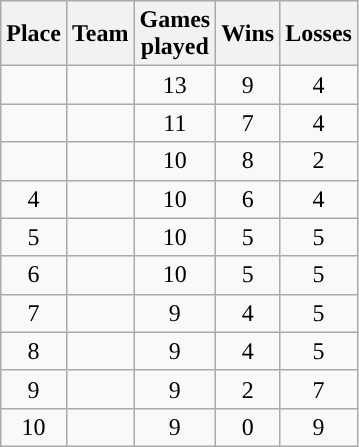<table class="wikitable" style="text-align:center;">
<tr>
<th>Place</th>
<th>Team</th>
<th>Games<br>played</th>
<th>Wins</th>
<th>Losses</th>
</tr>
<tr>
<td></td>
<td align=left></td>
<td>13</td>
<td>9</td>
<td>4</td>
</tr>
<tr>
<td></td>
<td align=left></td>
<td>11</td>
<td>7</td>
<td>4</td>
</tr>
<tr>
<td></td>
<td align=left></td>
<td>10</td>
<td>8</td>
<td>2</td>
</tr>
<tr>
<td>4</td>
<td align=left></td>
<td>10</td>
<td>6</td>
<td>4</td>
</tr>
<tr>
<td>5</td>
<td align=left></td>
<td>10</td>
<td>5</td>
<td>5</td>
</tr>
<tr>
<td>6</td>
<td align=left></td>
<td>10</td>
<td>5</td>
<td>5</td>
</tr>
<tr>
<td>7</td>
<td align=left></td>
<td>9</td>
<td>4</td>
<td>5</td>
</tr>
<tr>
<td>8</td>
<td align=left></td>
<td>9</td>
<td>4</td>
<td>5</td>
</tr>
<tr>
<td>9</td>
<td align=left></td>
<td>9</td>
<td>2</td>
<td>7</td>
</tr>
<tr>
<td>10</td>
<td align=left></td>
<td>9</td>
<td>0</td>
<td>9</td>
</tr>
</table>
